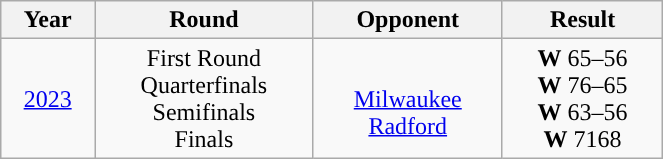<table class="wikitable sortable" style="width: 35%">
<tr>
<th>Year</th>
<th>Round</th>
<th>Opponent</th>
<th>Result</th>
</tr>
<tr align="center">
<td><a href='#'>2023</a></td>
<td>First Round<br>Quarterfinals<br>Semifinals<br>Finals</td>
<td><br><a href='#'>Milwaukee</a><br><a href='#'>Radford</a><br></td>
<td><strong>W</strong> 65–56<br><strong>W</strong> 76–65<br><strong>W</strong> 63–56<br><strong>W</strong> 7168</td>
</tr>
</table>
